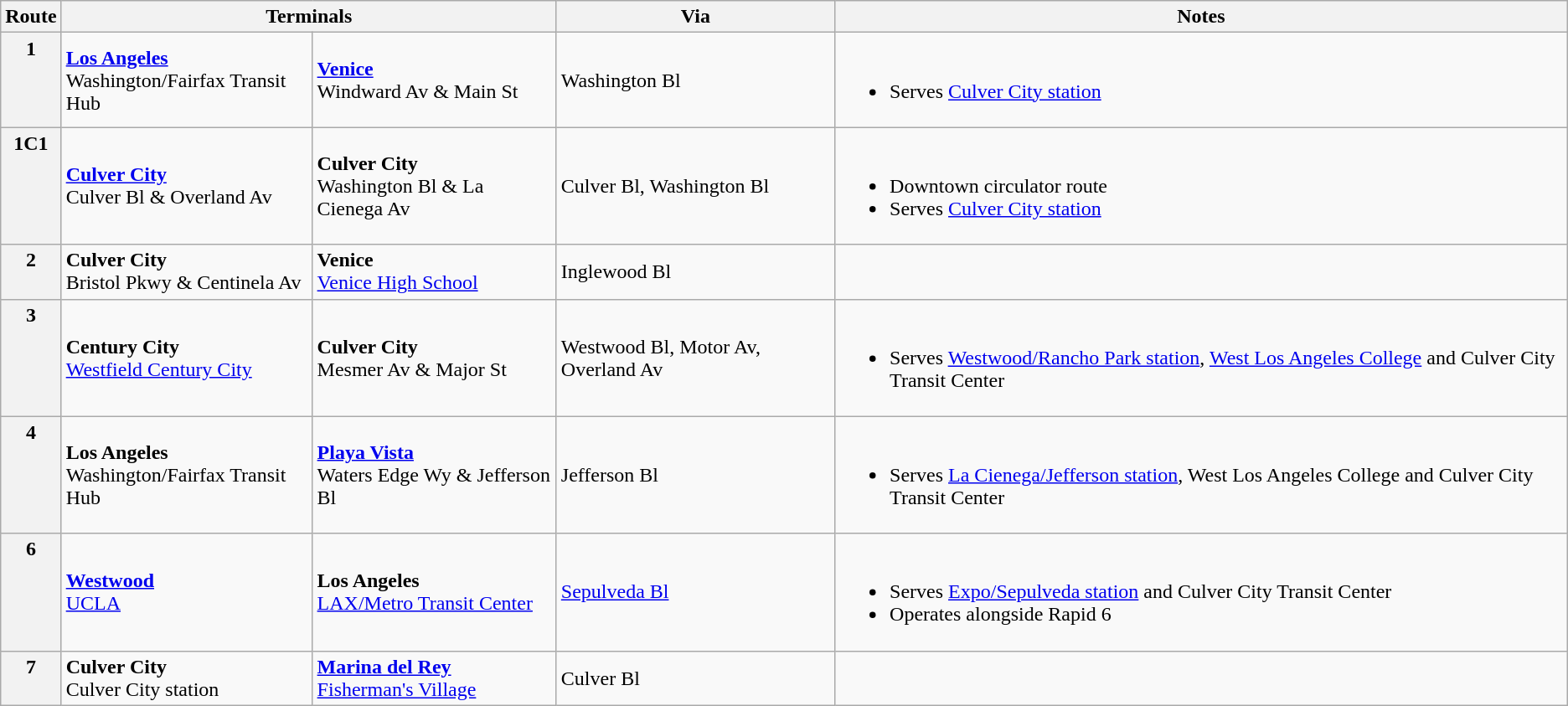<table class="wikitable">
<tr>
<th>Route</th>
<th colspan="2">Terminals</th>
<th>Via</th>
<th>Notes</th>
</tr>
<tr>
<th style="vertical-align:top">1</th>
<td><strong><a href='#'>Los Angeles</a></strong><br>Washington/Fairfax Transit Hub</td>
<td><strong><a href='#'>Venice</a></strong><br>Windward Av & Main St</td>
<td>Washington Bl</td>
<td><br><ul><li>Serves <a href='#'>Culver City station</a></li></ul></td>
</tr>
<tr>
<th style="vertical-align:top">1C1</th>
<td><strong><a href='#'>Culver City</a></strong><br>Culver Bl & Overland Av</td>
<td><strong>Culver City</strong><br>Washington Bl & La Cienega Av</td>
<td>Culver Bl, Washington Bl</td>
<td><br><ul><li>Downtown circulator route</li><li>Serves <a href='#'>Culver City station</a></li></ul></td>
</tr>
<tr>
<th style="vertical-align:top">2</th>
<td><strong>Culver City</strong><br>Bristol Pkwy & Centinela Av</td>
<td><strong>Venice</strong><br><a href='#'>Venice High School</a></td>
<td>Inglewood Bl</td>
<td></td>
</tr>
<tr>
<th style="vertical-align:top">3</th>
<td><strong>Century City</strong><br><a href='#'>Westfield Century City</a></td>
<td><strong>Culver City</strong><br>Mesmer Av & Major St</td>
<td>Westwood Bl, Motor Av, Overland Av</td>
<td><br><ul><li>Serves <a href='#'>Westwood/Rancho Park station</a>, <a href='#'>West Los Angeles College</a> and Culver City Transit Center</li></ul></td>
</tr>
<tr>
<th style="vertical-align:top">4</th>
<td><strong>Los Angeles</strong><br>Washington/Fairfax Transit Hub</td>
<td><strong><a href='#'>Playa Vista</a></strong><br>Waters Edge Wy & Jefferson Bl</td>
<td>Jefferson Bl</td>
<td><br><ul><li>Serves <a href='#'>La Cienega/Jefferson station</a>, West Los Angeles College and Culver City Transit Center</li></ul></td>
</tr>
<tr>
<th style="vertical-align:top">6</th>
<td><strong><a href='#'>Westwood</a></strong><br><a href='#'>UCLA</a></td>
<td><strong>Los Angeles</strong><br><a href='#'>LAX/Metro Transit Center</a></td>
<td><a href='#'>Sepulveda Bl</a></td>
<td><br><ul><li>Serves <a href='#'>Expo/Sepulveda station</a> and Culver City Transit Center</li><li>Operates alongside Rapid 6</li></ul></td>
</tr>
<tr>
<th style="vertical-align:top">7</th>
<td><strong>Culver City</strong><br>Culver City station</td>
<td><strong><a href='#'>Marina del Rey</a></strong><br><a href='#'>Fisherman's Village</a></td>
<td>Culver Bl</td>
<td></td>
</tr>
</table>
